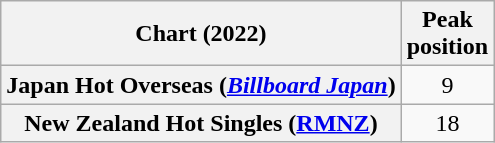<table class="wikitable sortable plainrowheaders" style="text-align:center">
<tr>
<th scope="col">Chart (2022)</th>
<th scope="col">Peak<br>position</th>
</tr>
<tr>
<th scope="row">Japan Hot Overseas (<em><a href='#'>Billboard Japan</a></em>)</th>
<td>9</td>
</tr>
<tr>
<th scope="row">New Zealand Hot Singles (<a href='#'>RMNZ</a>)</th>
<td>18</td>
</tr>
</table>
